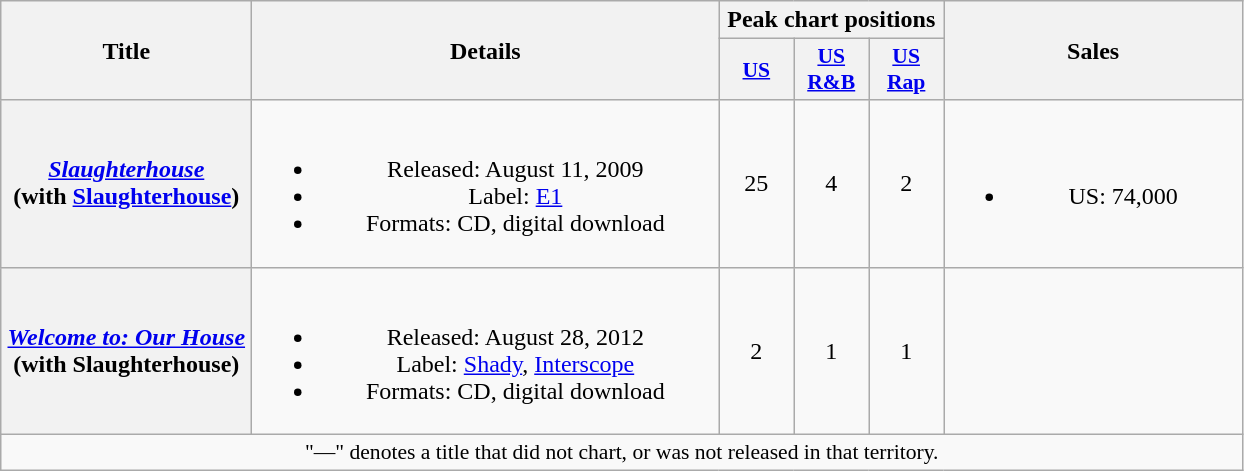<table class="wikitable plainrowheaders" style="text-align:center;">
<tr>
<th scope="col" rowspan="2" style="width:10em;">Title</th>
<th scope="col" rowspan="2" style="width:19em;">Details</th>
<th scope="col" colspan="3">Peak chart positions</th>
<th scope="col" rowspan="2" style="width:12em;">Sales</th>
</tr>
<tr>
<th scope="col" style="width:3em;font-size:90%;"><a href='#'>US</a><br></th>
<th scope="col" style="width:3em;font-size:90%;"><a href='#'>US R&B</a><br></th>
<th scope="col" style="width:3em;font-size:90%;"><a href='#'>US<br>Rap</a><br></th>
</tr>
<tr>
<th scope="row"><em><a href='#'>Slaughterhouse</a></em><br><span>(with <a href='#'>Slaughterhouse</a>)</span></th>
<td><br><ul><li>Released: August 11, 2009</li><li>Label: <a href='#'>E1</a></li><li>Formats: CD, digital download</li></ul></td>
<td>25</td>
<td>4</td>
<td>2</td>
<td><br><ul><li>US: 74,000</li></ul></td>
</tr>
<tr>
<th scope="row"><em><a href='#'>Welcome to: Our House</a></em><br><span>(with Slaughterhouse)</span></th>
<td><br><ul><li>Released: August 28, 2012</li><li>Label: <a href='#'>Shady</a>, <a href='#'>Interscope</a></li><li>Formats: CD, digital download</li></ul></td>
<td>2</td>
<td>1</td>
<td>1</td>
<td></td>
</tr>
<tr>
<td colspan="14" style="font-size:90%">"—" denotes a title that did not chart, or was not released in that territory.</td>
</tr>
</table>
